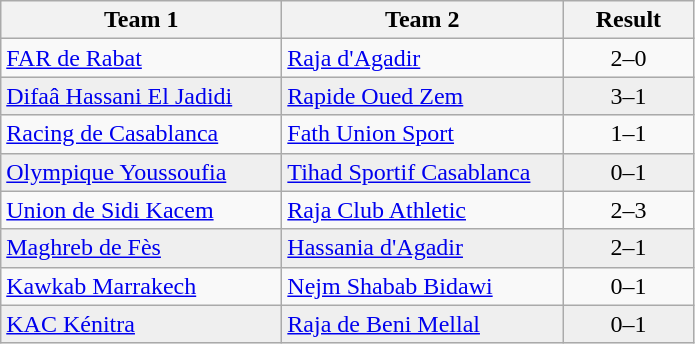<table class="wikitable">
<tr>
<th width="180">Team 1</th>
<th width="180">Team 2</th>
<th width="80">Result</th>
</tr>
<tr>
<td><a href='#'>FAR de Rabat</a></td>
<td><a href='#'>Raja d'Agadir</a></td>
<td align="center">2–0</td>
</tr>
<tr style="background:#EFEFEF">
<td><a href='#'>Difaâ Hassani El Jadidi</a></td>
<td><a href='#'>Rapide Oued Zem</a></td>
<td align="center">3–1</td>
</tr>
<tr>
<td><a href='#'>Racing de Casablanca</a></td>
<td><a href='#'>Fath Union Sport</a></td>
<td align="center">1–1</td>
</tr>
<tr style="background:#EFEFEF">
<td><a href='#'>Olympique Youssoufia</a></td>
<td><a href='#'>Tihad Sportif Casablanca</a></td>
<td align="center">0–1</td>
</tr>
<tr>
<td><a href='#'>Union de Sidi Kacem</a></td>
<td><a href='#'>Raja Club Athletic</a></td>
<td align="center">2–3</td>
</tr>
<tr style="background:#EFEFEF">
<td><a href='#'>Maghreb de Fès</a></td>
<td><a href='#'>Hassania d'Agadir</a></td>
<td align="center">2–1</td>
</tr>
<tr>
<td><a href='#'>Kawkab Marrakech</a></td>
<td><a href='#'>Nejm Shabab Bidawi</a></td>
<td align="center">0–1</td>
</tr>
<tr style="background:#EFEFEF">
<td><a href='#'>KAC Kénitra</a></td>
<td><a href='#'>Raja de Beni Mellal</a></td>
<td align="center">0–1</td>
</tr>
</table>
